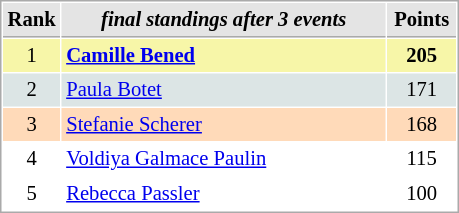<table cellspacing="1" cellpadding="3" style="border:1px solid #AAAAAA;font-size:86%">
<tr style="background-color: #E4E4E4;">
<th style="border-bottom:1px solid #AAAAAA; width: 10px;">Rank</th>
<th style="border-bottom:1px solid #AAAAAA; width: 210px;"><em>final standings after 3 events</em></th>
<th style="border-bottom:1px solid #AAAAAA; width: 40px;">Points</th>
</tr>
<tr style="background:#f7f6a8;">
<td align=center>1</td>
<td> <strong><a href='#'>Camille Bened</a></strong> </td>
<td align=center><strong>205</strong></td>
</tr>
<tr style="background:#dce5e5;">
<td align=center>2</td>
<td> <a href='#'>Paula Botet</a></td>
<td align=center>171</td>
</tr>
<tr style="background:#ffdab9;">
<td align=center>3</td>
<td> <a href='#'>Stefanie Scherer</a></td>
<td align=center>168</td>
</tr>
<tr>
<td align=center>4</td>
<td> <a href='#'>Voldiya Galmace Paulin</a></td>
<td align=center>115</td>
</tr>
<tr>
<td align=center>5</td>
<td> <a href='#'>Rebecca Passler</a></td>
<td align=center>100</td>
</tr>
</table>
